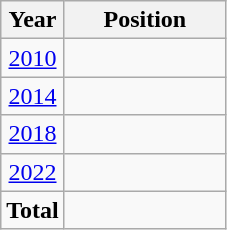<table class="wikitable" style="text-align: center;">
<tr>
<th>Year</th>
<th width="100">Position</th>
</tr>
<tr>
<td> <a href='#'>2010</a></td>
<td></td>
</tr>
<tr>
<td> <a href='#'>2014</a></td>
<td></td>
</tr>
<tr>
<td> <a href='#'>2018</a></td>
<td></td>
</tr>
<tr>
<td> <a href='#'>2022</a></td>
<td></td>
</tr>
<tr>
<td><strong>Total</strong></td>
<td></td>
</tr>
</table>
